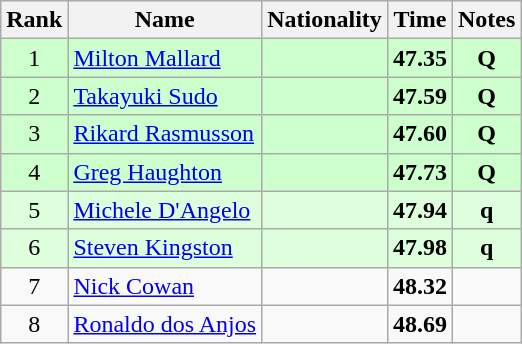<table class="wikitable sortable" style="text-align:center">
<tr>
<th>Rank</th>
<th>Name</th>
<th>Nationality</th>
<th>Time</th>
<th>Notes</th>
</tr>
<tr bgcolor=ccffcc>
<td>1</td>
<td align=left><a href='#'>Milton Mallard</a></td>
<td align=left></td>
<td><strong>47.35</strong></td>
<td><strong>Q</strong></td>
</tr>
<tr bgcolor=ccffcc>
<td>2</td>
<td align=left><a href='#'>Takayuki Sudo</a></td>
<td align=left></td>
<td><strong>47.59</strong></td>
<td><strong>Q</strong></td>
</tr>
<tr bgcolor=ccffcc>
<td>3</td>
<td align=left><a href='#'>Rikard Rasmusson</a></td>
<td align=left></td>
<td><strong>47.60</strong></td>
<td><strong>Q</strong></td>
</tr>
<tr bgcolor=ccffcc>
<td>4</td>
<td align=left><a href='#'>Greg Haughton</a></td>
<td align=left></td>
<td><strong>47.73</strong></td>
<td><strong>Q</strong></td>
</tr>
<tr bgcolor=ddffdd>
<td>5</td>
<td align=left><a href='#'>Michele D'Angelo</a></td>
<td align=left></td>
<td><strong>47.94</strong></td>
<td><strong>q</strong></td>
</tr>
<tr bgcolor=ddffdd>
<td>6</td>
<td align=left><a href='#'>Steven Kingston</a></td>
<td align=left></td>
<td><strong>47.98</strong></td>
<td><strong>q</strong></td>
</tr>
<tr>
<td>7</td>
<td align=left><a href='#'>Nick Cowan</a></td>
<td align=left></td>
<td><strong>48.32</strong></td>
<td></td>
</tr>
<tr>
<td>8</td>
<td align=left><a href='#'>Ronaldo dos Anjos</a></td>
<td align=left></td>
<td><strong>48.69</strong></td>
<td></td>
</tr>
</table>
